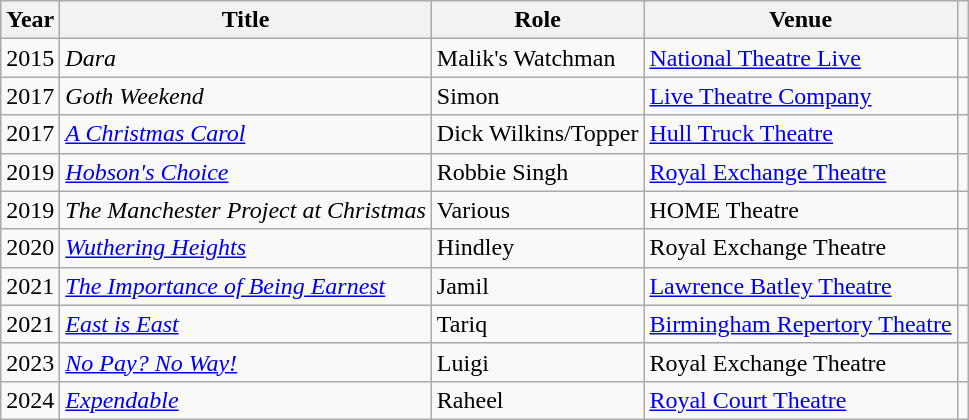<table class="wikitable">
<tr>
<th>Year</th>
<th>Title</th>
<th>Role</th>
<th>Venue</th>
<th></th>
</tr>
<tr>
<td>2015</td>
<td><em>Dara</em></td>
<td>Malik's Watchman</td>
<td><a href='#'>National Theatre Live</a></td>
<td align="center"></td>
</tr>
<tr>
<td>2017</td>
<td><em>Goth Weekend</em></td>
<td>Simon</td>
<td><a href='#'>Live Theatre Company</a></td>
<td align="center"></td>
</tr>
<tr>
<td>2017</td>
<td><em><a href='#'>A Christmas Carol</a></em></td>
<td>Dick Wilkins/Topper</td>
<td><a href='#'>Hull Truck Theatre</a></td>
<td align="center"></td>
</tr>
<tr>
<td>2019</td>
<td><em><a href='#'>Hobson's Choice</a></em></td>
<td>Robbie Singh</td>
<td><a href='#'>Royal Exchange Theatre</a></td>
<td align="center"></td>
</tr>
<tr>
<td>2019</td>
<td><em>The Manchester Project at Christmas</em></td>
<td>Various</td>
<td>HOME Theatre</td>
<td align="center"></td>
</tr>
<tr>
<td>2020</td>
<td><em><a href='#'>Wuthering Heights</a></em></td>
<td>Hindley</td>
<td>Royal Exchange Theatre</td>
<td align="center"></td>
</tr>
<tr>
<td>2021</td>
<td><em><a href='#'>The Importance of Being Earnest</a></em></td>
<td>Jamil</td>
<td><a href='#'>Lawrence Batley Theatre</a></td>
<td align="center"></td>
</tr>
<tr>
<td>2021</td>
<td><em><a href='#'>East is East</a></em></td>
<td>Tariq</td>
<td><a href='#'>Birmingham Repertory Theatre</a></td>
<td align="center"></td>
</tr>
<tr>
<td>2023</td>
<td><em><a href='#'>No Pay? No Way!</a></em></td>
<td>Luigi</td>
<td>Royal Exchange Theatre</td>
<td align="center"></td>
</tr>
<tr>
<td>2024</td>
<td><em><a href='#'>Expendable</a></em></td>
<td>Raheel</td>
<td><a href='#'>Royal Court Theatre</a></td>
<td align="center"></td>
</tr>
</table>
